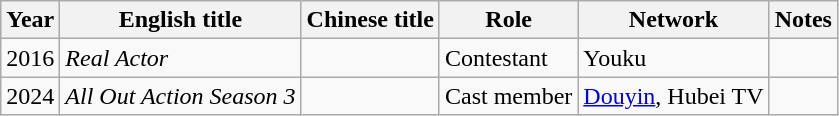<table class="wikitable">
<tr>
<th>Year</th>
<th>English title</th>
<th>Chinese title</th>
<th>Role</th>
<th>Network</th>
<th>Notes</th>
</tr>
<tr>
<td>2016</td>
<td><em>Real Actor</em></td>
<td></td>
<td>Contestant</td>
<td>Youku</td>
<td></td>
</tr>
<tr>
<td>2024</td>
<td><em>All Out Action Season 3</em></td>
<td></td>
<td>Cast member</td>
<td><a href='#'>Douyin</a>, Hubei TV</td>
<td></td>
</tr>
</table>
